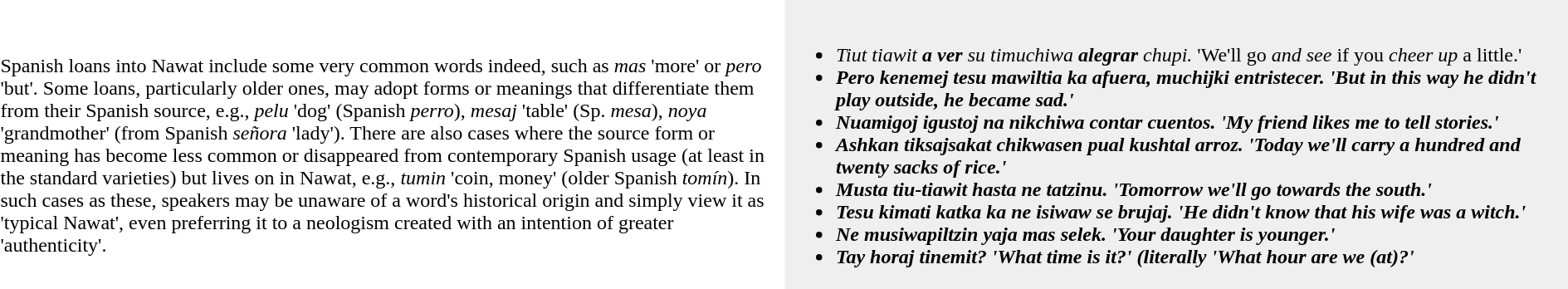<table>
<tr>
<td width="50%"><br>Spanish loans into Nawat include some very common words indeed, such as <em>mas</em> 'more' or <em>pero</em> 'but'. Some loans, particularly older ones, may adopt forms or meanings that differentiate them from their Spanish source, e.g., <em>pelu</em> 'dog' (Spanish <em>perro</em>), <em>mesaj</em> 'table' (Sp. <em>mesa</em>), <em>noya</em> 'grandmother' (from Spanish <em>señora</em> 'lady'). There are also cases where the source form or meaning has become less common or disappeared from contemporary Spanish usage (at least in the standard varieties) but lives on in Nawat, e.g., <em>tumin</em> 'coin, money' (older Spanish <em>tomín</em>). In such cases as these, speakers may be unaware of a word's historical origin and simply view it as 'typical Nawat', even preferring it to a neologism created with an intention of greater 'authenticity'.</td>
<td width="50%"; style="background:#efefef;"><br><ul><li><em>Tiut tiawit <strong>a ver</strong> su timuchiwa <strong>alegrar</strong> chupi.</em> 'We'll go <em>and see</em> if you <em>cheer up</em> a little.'</li><li><strong><em>Pero<strong> kenemej tesu mawiltia ka </strong>afuera<strong>, muchijki </strong>entristecer<strong>.<em> </em> 'But<em> in this way he didn't play </em>outside<em>, he </em>became sad<em>.'</li><li></em>Nu</strong>amigoj igustoj<strong> na nikchiwa </strong>contar cuentos<strong>.<em> 'My </em>friend likes<em> me to </em>tell stories<em>.'</li><li></em>Ashkan tiksajsakat chikwasen pual </strong>kushtal arroz<strong>.<em> 'Today we'll carry a hundred and twenty </em>sacks<em> of </em>rice<em>.'</li><li></em>Musta tiu-tiawit </strong>hasta<strong> ne tatzinu.<em> 'Tomorrow we'll go </em>towards<em> the south.'</li><li></em>Tesu kimati katka ka ne isiwaw se </strong>brujaj<strong>.<em> 'He didn't know that his wife was a </em>witch<em>.'</li><li></em>Ne musiwapiltzin yaja </strong>mas<strong> selek.<em> 'Your daughter is young</em>er<em>.'</li><li></em>Tay </strong>horaj<strong> tinemit?<em> 'What time is it?' (literally 'What </em>hour<em> are we (at)?'</li></ul></td>
</tr>
</table>
